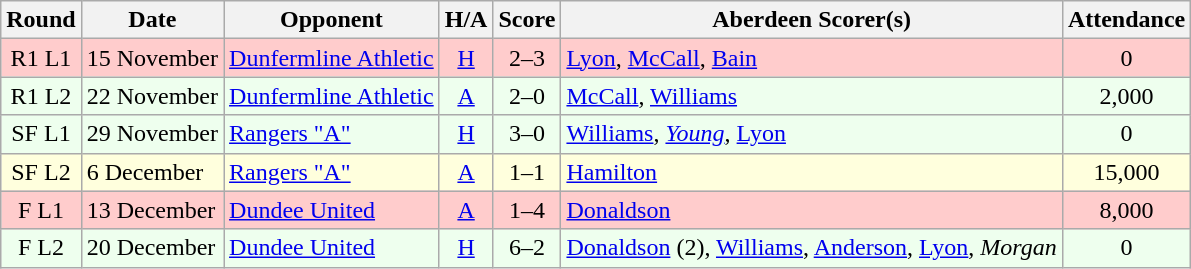<table class="wikitable" style="text-align:center">
<tr>
<th>Round</th>
<th>Date</th>
<th>Opponent</th>
<th>H/A</th>
<th>Score</th>
<th>Aberdeen Scorer(s)</th>
<th>Attendance</th>
</tr>
<tr bgcolor=#FFCCCC>
<td>R1 L1</td>
<td align=left>15 November</td>
<td align=left><a href='#'>Dunfermline Athletic</a></td>
<td><a href='#'>H</a></td>
<td>2–3</td>
<td align=left><a href='#'>Lyon</a>, <a href='#'>McCall</a>, <a href='#'>Bain</a></td>
<td>0</td>
</tr>
<tr bgcolor=#EEFFEE>
<td>R1 L2</td>
<td align=left>22 November</td>
<td align=left><a href='#'>Dunfermline Athletic</a></td>
<td><a href='#'>A</a></td>
<td>2–0</td>
<td align=left><a href='#'>McCall</a>, <a href='#'>Williams</a></td>
<td>2,000</td>
</tr>
<tr bgcolor=#EEFFEE>
<td>SF L1</td>
<td align=left>29 November</td>
<td align=left><a href='#'>Rangers "A"</a></td>
<td><a href='#'>H</a></td>
<td>3–0</td>
<td align=left><a href='#'>Williams</a>, <em><a href='#'>Young</a></em>, <a href='#'>Lyon</a></td>
<td>0</td>
</tr>
<tr bgcolor=#FFFFDD>
<td>SF L2</td>
<td align=left>6 December</td>
<td align=left><a href='#'>Rangers "A"</a></td>
<td><a href='#'>A</a></td>
<td>1–1</td>
<td align=left><a href='#'>Hamilton</a></td>
<td>15,000</td>
</tr>
<tr bgcolor=#FFCCCC>
<td>F L1</td>
<td align=left>13 December</td>
<td align=left><a href='#'>Dundee United</a></td>
<td><a href='#'>A</a></td>
<td>1–4</td>
<td align=left><a href='#'>Donaldson</a></td>
<td>8,000</td>
</tr>
<tr bgcolor=#EEFFEE>
<td>F L2</td>
<td align=left>20 December</td>
<td align=left><a href='#'>Dundee United</a></td>
<td><a href='#'>H</a></td>
<td>6–2</td>
<td align=left><a href='#'>Donaldson</a> (2), <a href='#'>Williams</a>, <a href='#'>Anderson</a>, <a href='#'>Lyon</a>, <em>Morgan</em></td>
<td>0</td>
</tr>
</table>
